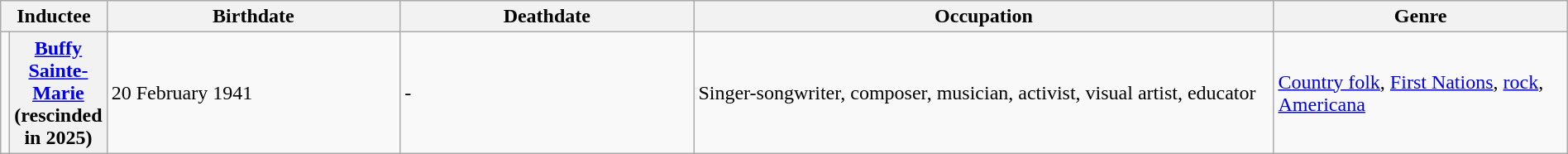<table class="wikitable" width="100%">
<tr>
<th colspan=2>Inductee</th>
<th width="20%">Birthdate</th>
<th width="20%">Deathdate</th>
<th width="40%">Occupation</th>
<th width="40%">Genre</th>
</tr>
<tr>
<td></td>
<th><a href='#'>Buffy Sainte-Marie</a><br>(rescinded in 2025)</th>
<td>20 February 1941</td>
<td>-</td>
<td>Singer-songwriter, composer, musician, activist, visual artist, educator</td>
<td><a href='#'>Country folk</a>, <a href='#'>First Nations</a>, <a href='#'>rock</a>, <a href='#'>Americana</a></td>
</tr>
</table>
